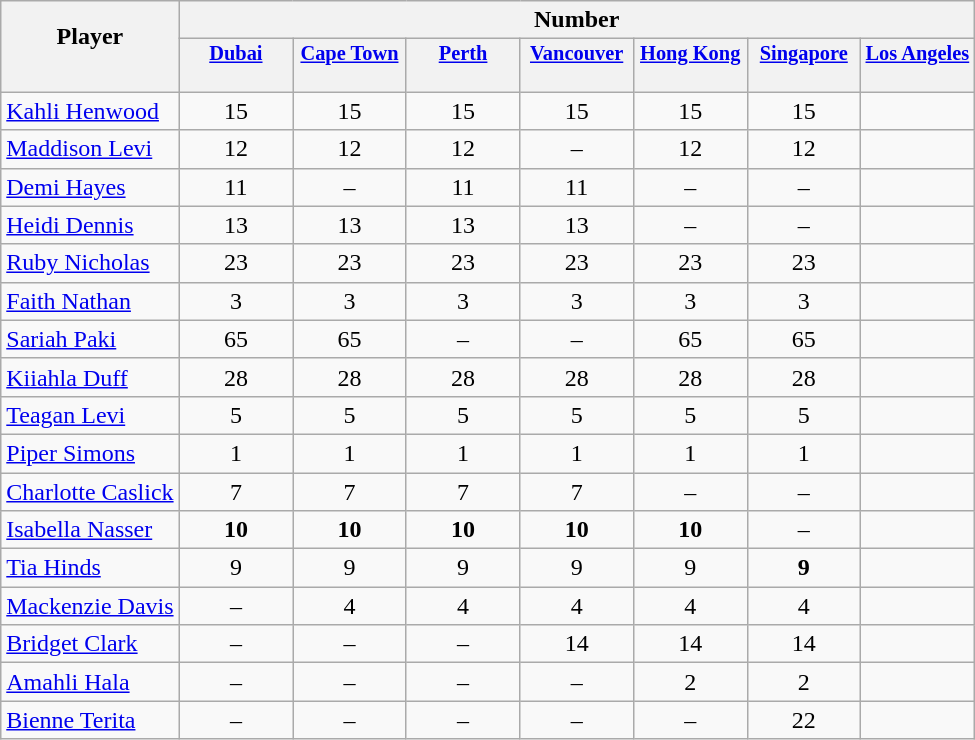<table class="wikitable sortable" style="text-align:center;">
<tr>
<th rowspan="2" style="border-bottom:0px;">Player</th>
<th colspan="7">Number</th>
</tr>
<tr>
<th valign="top" style="width:5.2em; border-bottom:0px; padding:2px; font-size:85%;"><a href='#'>Dubai</a></th>
<th valign="top" style="width:5.2em; border-bottom:0px; padding:2px; font-size:85%;"><a href='#'>Cape Town</a></th>
<th valign="top" style="width:5.2em; border-bottom:0px; padding:2px; font-size:85%;"><a href='#'>Perth</a></th>
<th valign="top" style="width:5.2em; border-bottom:0px; padding:2px; font-size:85%;"><a href='#'>Vancouver</a></th>
<th valign="top" style="width:5.2em; border-bottom:0px; padding:2px; font-size:85%;"><a href='#'>Hong Kong</a></th>
<th valign="top" style="width:5.2em; border-bottom:0px; padding:2px; font-size:85%;"><a href='#'>Singapore</a></th>
<th valign="top" style="width:5.2em; border-bottom:0px; padding:2px; font-size:85%;"><a href='#'>Los Angeles</a></th>
</tr>
<tr style="line-height:8px;">
<th style="border-top:0px;"> </th>
<th style="border-top:0px;"></th>
<th data-sort-type="number" style="border-top:0px;"></th>
<th data-sort-type="number" style="border-top:0px;"></th>
<th data-sort-type="number" style="border-top:0px;"></th>
<th data-sort-type="number" style="border-top:0px;"></th>
<th data-sort-type="number" style="border-top:0px;"></th>
<th data-sort-type="number" style="border-top:0px;"></th>
</tr>
<tr>
<td align="left"><a href='#'>Kahli Henwood</a></td>
<td>15</td>
<td>15</td>
<td>15</td>
<td>15</td>
<td>15</td>
<td>15</td>
<td></td>
</tr>
<tr>
<td align="left"><a href='#'>Maddison Levi</a></td>
<td>12</td>
<td>12</td>
<td>12</td>
<td>–</td>
<td>12</td>
<td>12</td>
<td></td>
</tr>
<tr>
<td align="left"><a href='#'>Demi Hayes</a></td>
<td>11</td>
<td>–</td>
<td>11</td>
<td>11</td>
<td>–</td>
<td>–</td>
<td></td>
</tr>
<tr>
<td align="left"><a href='#'>Heidi Dennis</a></td>
<td>13</td>
<td>13</td>
<td>13</td>
<td>13</td>
<td>–</td>
<td>–</td>
<td></td>
</tr>
<tr>
<td align="left"><a href='#'>Ruby Nicholas</a></td>
<td>23</td>
<td>23</td>
<td>23</td>
<td>23</td>
<td>23</td>
<td>23</td>
<td></td>
</tr>
<tr>
<td align="left"><a href='#'>Faith Nathan</a></td>
<td>3</td>
<td>3</td>
<td>3</td>
<td>3</td>
<td>3</td>
<td>3</td>
<td></td>
</tr>
<tr>
<td align="left"><a href='#'>Sariah Paki</a></td>
<td>65</td>
<td>65</td>
<td>–</td>
<td>–</td>
<td>65</td>
<td>65</td>
<td></td>
</tr>
<tr>
<td align="left"><a href='#'>Kiiahla Duff</a></td>
<td>28</td>
<td>28</td>
<td>28</td>
<td>28</td>
<td>28</td>
<td>28</td>
<td></td>
</tr>
<tr>
<td align="left"><a href='#'>Teagan Levi</a></td>
<td>5</td>
<td>5</td>
<td>5</td>
<td>5</td>
<td>5</td>
<td>5</td>
<td></td>
</tr>
<tr>
<td align="left"><a href='#'>Piper Simons</a></td>
<td>1</td>
<td>1</td>
<td>1</td>
<td>1</td>
<td>1</td>
<td>1</td>
<td></td>
</tr>
<tr>
<td align="left"><a href='#'>Charlotte Caslick</a></td>
<td>7</td>
<td>7</td>
<td>7</td>
<td>7</td>
<td>–</td>
<td>–</td>
<td></td>
</tr>
<tr>
<td align="left"><a href='#'>Isabella Nasser</a></td>
<td><strong>10</strong></td>
<td><strong>10</strong></td>
<td><strong>10</strong></td>
<td><strong>10</strong></td>
<td><strong>10</strong></td>
<td>–</td>
<td></td>
</tr>
<tr>
<td align="left"><a href='#'>Tia Hinds</a></td>
<td>9</td>
<td>9</td>
<td>9</td>
<td>9</td>
<td>9</td>
<td><strong>9</strong></td>
<td></td>
</tr>
<tr>
<td align="left"><a href='#'>Mackenzie Davis</a></td>
<td>–</td>
<td>4</td>
<td>4</td>
<td>4</td>
<td>4</td>
<td>4</td>
<td></td>
</tr>
<tr>
<td align="left"><a href='#'>Bridget Clark</a></td>
<td>–</td>
<td>–</td>
<td>–</td>
<td>14</td>
<td>14</td>
<td>14</td>
<td></td>
</tr>
<tr>
<td align="left"><a href='#'>Amahli Hala</a></td>
<td>–</td>
<td>–</td>
<td>–</td>
<td>–</td>
<td>2</td>
<td>2</td>
<td></td>
</tr>
<tr>
<td align="left"><a href='#'>Bienne Terita</a></td>
<td>–</td>
<td>–</td>
<td>–</td>
<td>–</td>
<td>–</td>
<td>22</td>
<td></td>
</tr>
</table>
